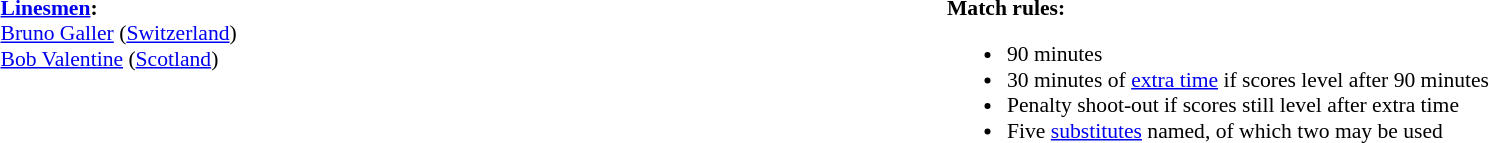<table width=100% style="font-size: 90%">
<tr>
<td width=50% valign=top><br><strong><a href='#'>Linesmen</a>:</strong>
<br><a href='#'>Bruno Galler</a> (<a href='#'>Switzerland</a>)
<br><a href='#'>Bob Valentine</a> (<a href='#'>Scotland</a>)</td>
<td width=50% valign=top><br><strong>Match rules:</strong><ul><li>90 minutes</li><li>30 minutes of <a href='#'>extra time</a> if scores level after 90 minutes</li><li>Penalty shoot-out if scores still level after extra time</li><li>Five <a href='#'>substitutes</a> named, of which two may be used</li></ul></td>
</tr>
</table>
